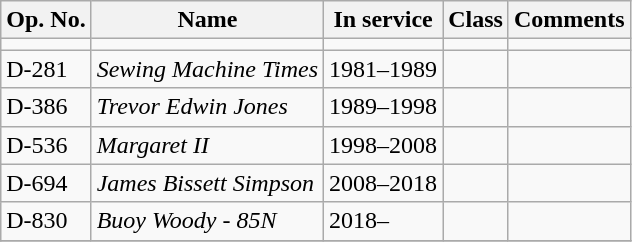<table class="wikitable">
<tr>
<th>Op. No.</th>
<th>Name</th>
<th>In service</th>
<th>Class</th>
<th>Comments</th>
</tr>
<tr>
<td></td>
<td></td>
<td></td>
<td></td>
<td></td>
</tr>
<tr>
<td>D-281</td>
<td><em>Sewing Machine Times</em></td>
<td>1981–1989</td>
<td></td>
<td></td>
</tr>
<tr>
<td>D-386</td>
<td><em>Trevor Edwin Jones</em></td>
<td>1989–1998</td>
<td></td>
<td></td>
</tr>
<tr>
<td>D-536</td>
<td><em>Margaret II</em></td>
<td>1998–2008</td>
<td></td>
<td></td>
</tr>
<tr>
<td>D-694</td>
<td><em>James Bissett Simpson</em></td>
<td>2008–2018</td>
<td></td>
<td></td>
</tr>
<tr>
<td>D-830</td>
<td><em>Buoy Woody - 85N</em></td>
<td>2018–</td>
<td></td>
<td></td>
</tr>
<tr>
</tr>
</table>
